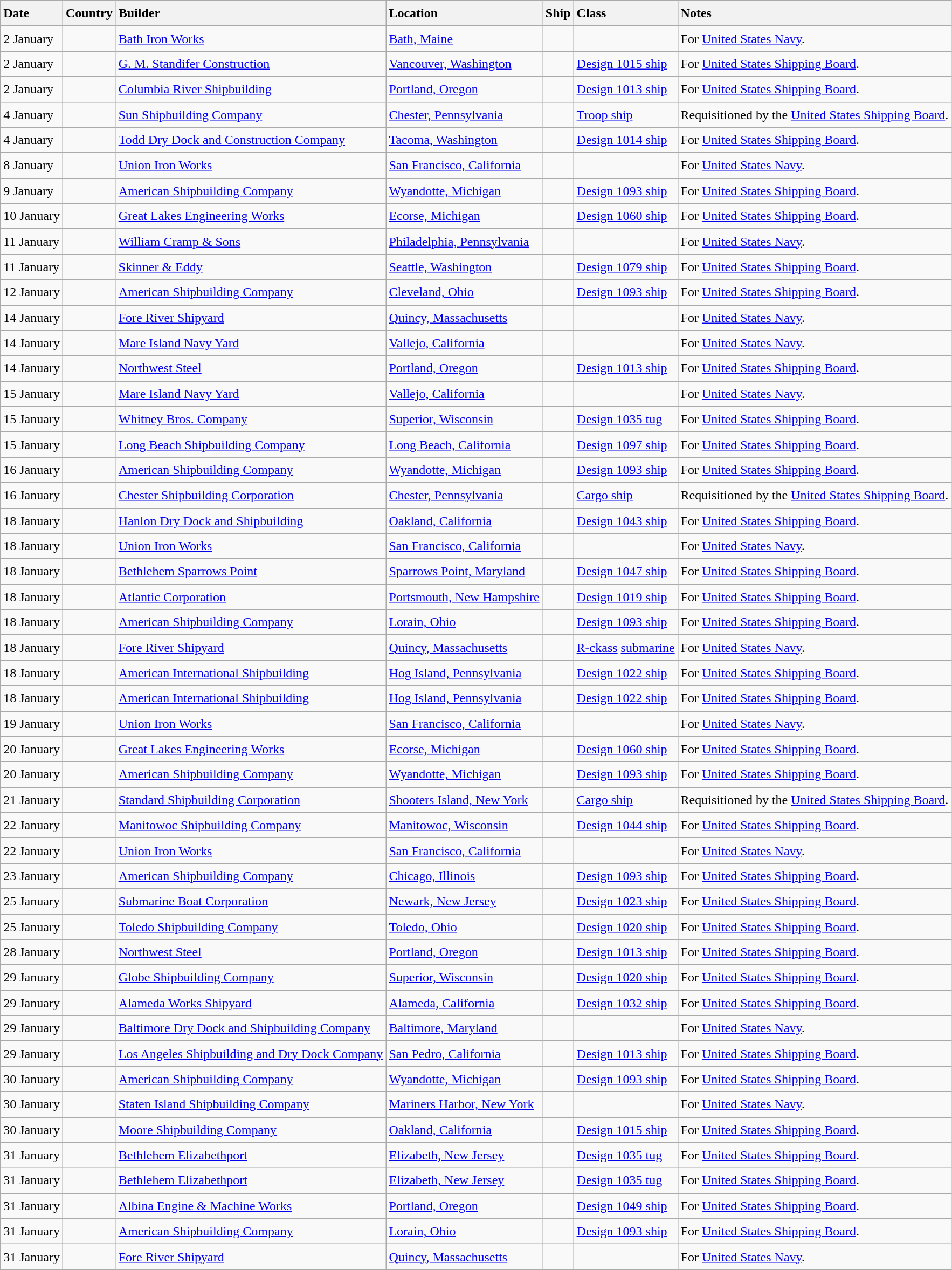<table class="wikitable sortable" style="font-size:1.00em; line-height:1.5em;">
<tr>
<th style="text-align: left;">Date</th>
<th style="text-align: left;">Country</th>
<th style="text-align: left;">Builder</th>
<th style="text-align: left;">Location</th>
<th style="text-align: left;">Ship</th>
<th style="text-align: left;">Class</th>
<th style="text-align: left;">Notes</th>
</tr>
<tr ---->
<td>2 January</td>
<td></td>
<td><a href='#'>Bath Iron Works</a></td>
<td><a href='#'>Bath, Maine</a></td>
<td><strong></strong></td>
<td></td>
<td>For <a href='#'>United States Navy</a>.</td>
</tr>
<tr ---->
<td>2 January</td>
<td></td>
<td><a href='#'>G. M. Standifer Construction</a></td>
<td><a href='#'>Vancouver, Washington</a></td>
<td><strong></strong></td>
<td><a href='#'>Design 1015 ship</a></td>
<td>For <a href='#'>United States Shipping Board</a>.</td>
</tr>
<tr ---->
<td>2 January</td>
<td></td>
<td><a href='#'>Columbia River Shipbuilding</a></td>
<td><a href='#'>Portland, Oregon</a></td>
<td><strong></strong></td>
<td><a href='#'>Design 1013 ship</a></td>
<td>For <a href='#'>United States Shipping Board</a>.</td>
</tr>
<tr ---->
<td>4 January</td>
<td></td>
<td><a href='#'>Sun Shipbuilding Company</a></td>
<td><a href='#'>Chester, Pennsylvania</a></td>
<td><strong></strong></td>
<td><a href='#'>Troop ship</a></td>
<td>Requisitioned by the <a href='#'>United States Shipping Board</a>.</td>
</tr>
<tr ---->
<td>4 January</td>
<td></td>
<td><a href='#'>Todd Dry Dock and Construction Company</a></td>
<td><a href='#'>Tacoma, Washington</a></td>
<td><strong></strong></td>
<td><a href='#'>Design 1014 ship</a></td>
<td>For <a href='#'>United States Shipping Board</a>.</td>
</tr>
<tr>
</tr>
<tr ---->
<td>8 January</td>
<td></td>
<td><a href='#'>Union Iron Works</a></td>
<td><a href='#'>San Francisco, California</a></td>
<td><strong></strong></td>
<td></td>
<td>For <a href='#'>United States Navy</a>.</td>
</tr>
<tr ---->
<td>9 January</td>
<td></td>
<td><a href='#'>American Shipbuilding Company</a></td>
<td><a href='#'>Wyandotte, Michigan</a></td>
<td><strong></strong></td>
<td><a href='#'>Design 1093 ship</a></td>
<td>For <a href='#'>United States Shipping Board</a>.</td>
</tr>
<tr ---->
<td>10 January</td>
<td></td>
<td><a href='#'>Great Lakes Engineering Works</a></td>
<td><a href='#'>Ecorse, Michigan</a></td>
<td><strong></strong></td>
<td><a href='#'>Design 1060 ship</a></td>
<td>For <a href='#'>United States Shipping Board</a>.</td>
</tr>
<tr ---->
<td>11 January</td>
<td></td>
<td><a href='#'>William Cramp & Sons</a></td>
<td><a href='#'>Philadelphia, Pennsylvania</a></td>
<td><strong></strong></td>
<td></td>
<td>For <a href='#'>United States Navy</a>.</td>
</tr>
<tr ---->
<td>11 January</td>
<td></td>
<td><a href='#'>Skinner & Eddy</a></td>
<td><a href='#'>Seattle, Washington</a></td>
<td><strong></strong></td>
<td><a href='#'>Design 1079 ship</a></td>
<td>For <a href='#'>United States Shipping Board</a>.</td>
</tr>
<tr ---->
<td>12 January</td>
<td></td>
<td><a href='#'>American Shipbuilding Company</a></td>
<td><a href='#'>Cleveland, Ohio</a></td>
<td><strong></strong></td>
<td><a href='#'>Design 1093 ship</a></td>
<td>For <a href='#'>United States Shipping Board</a>.</td>
</tr>
<tr ---->
<td>14 January</td>
<td></td>
<td><a href='#'>Fore River Shipyard</a></td>
<td><a href='#'>Quincy, Massachusetts</a></td>
<td><strong></strong></td>
<td></td>
<td>For <a href='#'>United States Navy</a>.</td>
</tr>
<tr ---->
<td>14 January</td>
<td></td>
<td><a href='#'>Mare Island Navy Yard</a></td>
<td><a href='#'>Vallejo, California</a></td>
<td><strong></strong></td>
<td></td>
<td>For <a href='#'>United States Navy</a>.</td>
</tr>
<tr ---->
<td>14 January</td>
<td></td>
<td><a href='#'>Northwest Steel</a></td>
<td><a href='#'>Portland, Oregon</a></td>
<td><strong></strong></td>
<td><a href='#'>Design 1013 ship</a></td>
<td>For <a href='#'>United States Shipping Board</a>.</td>
</tr>
<tr ---->
<td>15 January</td>
<td></td>
<td><a href='#'>Mare Island Navy Yard</a></td>
<td><a href='#'>Vallejo, California</a></td>
<td><strong></strong></td>
<td></td>
<td>For <a href='#'>United States Navy</a>.</td>
</tr>
<tr ---->
<td>15 January</td>
<td></td>
<td><a href='#'>Whitney Bros. Company</a></td>
<td><a href='#'>Superior, Wisconsin</a></td>
<td><strong></strong></td>
<td><a href='#'>Design 1035 tug</a></td>
<td>For <a href='#'>United States Shipping Board</a>.</td>
</tr>
<tr ---->
<td>15 January</td>
<td></td>
<td><a href='#'>Long Beach Shipbuilding Company</a></td>
<td><a href='#'>Long Beach, California</a></td>
<td><strong></strong></td>
<td><a href='#'>Design 1097 ship</a></td>
<td>For <a href='#'>United States Shipping Board</a>.</td>
</tr>
<tr ---->
<td>16 January</td>
<td></td>
<td><a href='#'>American Shipbuilding Company</a></td>
<td><a href='#'>Wyandotte, Michigan</a></td>
<td><strong></strong></td>
<td><a href='#'>Design 1093 ship</a></td>
<td>For <a href='#'>United States Shipping Board</a>.</td>
</tr>
<tr ---->
<td>16 January</td>
<td></td>
<td><a href='#'>Chester Shipbuilding Corporation</a></td>
<td><a href='#'>Chester, Pennsylvania</a></td>
<td><strong></strong></td>
<td><a href='#'>Cargo ship</a></td>
<td>Requisitioned by the <a href='#'>United States Shipping Board</a>.</td>
</tr>
<tr ---->
<td>18 January</td>
<td></td>
<td><a href='#'>Hanlon Dry Dock and Shipbuilding</a></td>
<td><a href='#'>Oakland, California</a></td>
<td><strong></strong></td>
<td><a href='#'>Design 1043 ship</a></td>
<td>For <a href='#'>United States Shipping Board</a>.</td>
</tr>
<tr ---->
<td>18 January</td>
<td></td>
<td><a href='#'>Union Iron Works</a></td>
<td><a href='#'>San Francisco, California</a></td>
<td><strong></strong></td>
<td></td>
<td>For <a href='#'>United States Navy</a>.</td>
</tr>
<tr ---->
<td>18 January</td>
<td></td>
<td><a href='#'>Bethlehem Sparrows Point</a></td>
<td><a href='#'>Sparrows Point, Maryland</a></td>
<td><strong></strong></td>
<td><a href='#'>Design 1047 ship</a></td>
<td>For <a href='#'>United States Shipping Board</a>.</td>
</tr>
<tr ---->
<td>18 January</td>
<td></td>
<td><a href='#'>Atlantic Corporation</a></td>
<td><a href='#'>Portsmouth, New Hampshire</a></td>
<td><strong></strong></td>
<td><a href='#'>Design 1019 ship</a></td>
<td>For <a href='#'>United States Shipping Board</a>.</td>
</tr>
<tr ---->
<td>18 January</td>
<td></td>
<td><a href='#'>American Shipbuilding Company</a></td>
<td><a href='#'>Lorain, Ohio</a></td>
<td><strong></strong></td>
<td><a href='#'>Design 1093 ship</a></td>
<td>For <a href='#'>United States Shipping Board</a>.</td>
</tr>
<tr ---->
<td>18 January</td>
<td></td>
<td><a href='#'>Fore River Shipyard</a></td>
<td><a href='#'>Quincy, Massachusetts</a></td>
<td><strong></strong></td>
<td><a href='#'>R-ckass</a> <a href='#'>submarine</a></td>
<td>For <a href='#'>United States Navy</a>.</td>
</tr>
<tr ---->
<td>18 January</td>
<td></td>
<td><a href='#'>American International Shipbuilding</a></td>
<td><a href='#'>Hog Island, Pennsylvania</a></td>
<td><strong></strong></td>
<td><a href='#'>Design 1022 ship</a></td>
<td>For <a href='#'>United States Shipping Board</a>.</td>
</tr>
<tr ---->
<td>18 January</td>
<td></td>
<td><a href='#'>American International Shipbuilding</a></td>
<td><a href='#'>Hog Island, Pennsylvania</a></td>
<td><strong></strong></td>
<td><a href='#'>Design 1022 ship</a></td>
<td>For <a href='#'>United States Shipping Board</a>.</td>
</tr>
<tr ---->
<td>19 January</td>
<td></td>
<td><a href='#'>Union Iron Works</a></td>
<td><a href='#'>San Francisco, California</a></td>
<td><strong></strong></td>
<td></td>
<td>For  <a href='#'>United States Navy</a>.</td>
</tr>
<tr ---->
<td>20 January</td>
<td></td>
<td><a href='#'>Great Lakes Engineering Works</a></td>
<td><a href='#'>Ecorse, Michigan</a></td>
<td><strong></strong></td>
<td><a href='#'>Design 1060 ship</a></td>
<td>For <a href='#'>United States Shipping Board</a>.</td>
</tr>
<tr ---->
<td>20 January</td>
<td></td>
<td><a href='#'>American Shipbuilding Company</a></td>
<td><a href='#'>Wyandotte, Michigan</a></td>
<td><strong></strong></td>
<td><a href='#'>Design 1093 ship</a></td>
<td>For <a href='#'>United States Shipping Board</a>.</td>
</tr>
<tr ---->
<td>21 January</td>
<td></td>
<td><a href='#'>Standard Shipbuilding Corporation</a></td>
<td><a href='#'>Shooters Island, New York</a></td>
<td><strong></strong></td>
<td><a href='#'>Cargo ship</a></td>
<td>Requisitioned by the <a href='#'>United States Shipping Board</a>.</td>
</tr>
<tr ---->
<td>22 January</td>
<td></td>
<td><a href='#'>Manitowoc Shipbuilding Company</a></td>
<td><a href='#'>Manitowoc, Wisconsin</a></td>
<td><strong></strong></td>
<td><a href='#'>Design 1044 ship</a></td>
<td>For <a href='#'>United States Shipping Board</a>.</td>
</tr>
<tr ---->
<td>22 January</td>
<td></td>
<td><a href='#'>Union Iron Works</a></td>
<td><a href='#'>San Francisco, California</a></td>
<td><strong></strong></td>
<td></td>
<td>For <a href='#'>United States Navy</a>.</td>
</tr>
<tr ---->
<td>23 January</td>
<td></td>
<td><a href='#'>American Shipbuilding Company</a></td>
<td><a href='#'>Chicago, Illinois</a></td>
<td><strong></strong></td>
<td><a href='#'>Design 1093 ship</a></td>
<td>For <a href='#'>United States Shipping Board</a>.</td>
</tr>
<tr ---->
<td>25 January</td>
<td></td>
<td><a href='#'>Submarine Boat Corporation</a></td>
<td><a href='#'>Newark, New Jersey</a></td>
<td><strong></strong></td>
<td><a href='#'>Design 1023 ship</a></td>
<td>For <a href='#'>United States Shipping Board</a>.</td>
</tr>
<tr ---->
<td>25 January</td>
<td></td>
<td><a href='#'>Toledo Shipbuilding Company</a></td>
<td><a href='#'>Toledo, Ohio</a></td>
<td><strong></strong></td>
<td><a href='#'>Design 1020 ship</a></td>
<td>For <a href='#'>United States Shipping Board</a>.</td>
</tr>
<tr ---->
<td>28 January</td>
<td></td>
<td><a href='#'>Northwest Steel</a></td>
<td><a href='#'>Portland, Oregon</a></td>
<td><strong></strong></td>
<td><a href='#'>Design 1013 ship</a></td>
<td>For <a href='#'>United States Shipping Board</a>.</td>
</tr>
<tr ---->
<td>29 January</td>
<td></td>
<td><a href='#'>Globe Shipbuilding Company</a></td>
<td><a href='#'>Superior, Wisconsin</a></td>
<td><strong></strong></td>
<td><a href='#'>Design 1020 ship</a></td>
<td>For <a href='#'>United States Shipping Board</a>.</td>
</tr>
<tr ---->
<td>29 January</td>
<td></td>
<td><a href='#'>Alameda Works Shipyard</a></td>
<td><a href='#'>Alameda, California</a></td>
<td><strong></strong></td>
<td><a href='#'>Design 1032 ship</a></td>
<td>For <a href='#'>United States Shipping Board</a>.</td>
</tr>
<tr ---->
<td>29 January</td>
<td></td>
<td><a href='#'>Baltimore Dry Dock and Shipbuilding Company</a></td>
<td><a href='#'>Baltimore, Maryland</a></td>
<td><strong></strong></td>
<td></td>
<td>For <a href='#'>United States Navy</a>.</td>
</tr>
<tr ---->
<td>29 January</td>
<td></td>
<td><a href='#'>Los Angeles Shipbuilding and Dry Dock Company</a></td>
<td><a href='#'>San Pedro, California</a></td>
<td><strong></strong></td>
<td><a href='#'>Design 1013 ship</a></td>
<td>For <a href='#'>United States Shipping Board</a>.</td>
</tr>
<tr ---->
<td>30 January</td>
<td></td>
<td><a href='#'>American Shipbuilding Company</a></td>
<td><a href='#'>Wyandotte, Michigan</a></td>
<td><strong></strong></td>
<td><a href='#'>Design 1093 ship</a></td>
<td>For <a href='#'>United States Shipping Board</a>.</td>
</tr>
<tr ---->
<td>30 January</td>
<td></td>
<td><a href='#'>Staten Island Shipbuilding Company</a></td>
<td><a href='#'>Mariners Harbor, New York</a></td>
<td><strong> </strong></td>
<td></td>
<td>For <a href='#'>United States Navy</a>.</td>
</tr>
<tr ---->
<td>30 January</td>
<td></td>
<td><a href='#'>Moore Shipbuilding Company</a></td>
<td><a href='#'>Oakland, California</a></td>
<td><strong></strong></td>
<td><a href='#'>Design 1015 ship</a></td>
<td>For <a href='#'>United States Shipping Board</a>.</td>
</tr>
<tr ---->
<td>31 January</td>
<td></td>
<td><a href='#'>Bethlehem Elizabethport</a></td>
<td><a href='#'>Elizabeth, New Jersey</a></td>
<td><strong></strong></td>
<td><a href='#'>Design 1035 tug</a></td>
<td>For <a href='#'>United States Shipping Board</a>.</td>
</tr>
<tr ---->
<td>31 January</td>
<td></td>
<td><a href='#'>Bethlehem Elizabethport</a></td>
<td><a href='#'>Elizabeth, New Jersey</a></td>
<td><strong></strong></td>
<td><a href='#'>Design 1035 tug</a></td>
<td>For <a href='#'>United States Shipping Board</a>.</td>
</tr>
<tr ---->
<td>31 January</td>
<td></td>
<td><a href='#'>Albina Engine & Machine Works</a></td>
<td><a href='#'>Portland, Oregon</a></td>
<td><strong></strong></td>
<td><a href='#'>Design 1049 ship</a></td>
<td>For <a href='#'>United States Shipping Board</a>.</td>
</tr>
<tr ---->
<td>31 January</td>
<td></td>
<td><a href='#'>American Shipbuilding Company</a></td>
<td><a href='#'>Lorain, Ohio</a></td>
<td><strong></strong></td>
<td><a href='#'>Design 1093 ship</a></td>
<td>For <a href='#'>United States Shipping Board</a>.</td>
</tr>
<tr ---->
<td>31 January</td>
<td></td>
<td><a href='#'>Fore River Shipyard</a></td>
<td><a href='#'>Quincy, Massachusetts</a></td>
<td><strong></strong></td>
<td></td>
<td>For <a href='#'>United States Navy</a>.</td>
</tr>
</table>
